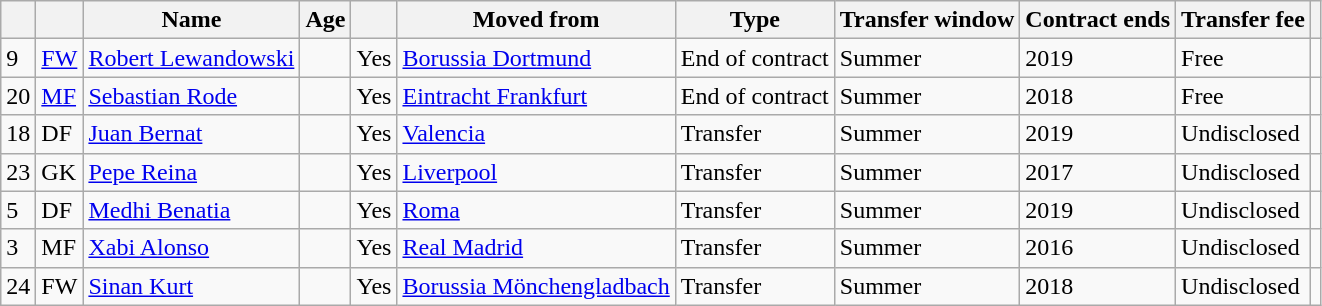<table class="wikitable" Style="text-align: left">
<tr>
<th></th>
<th></th>
<th>Name</th>
<th>Age</th>
<th></th>
<th>Moved from</th>
<th>Type</th>
<th>Transfer window</th>
<th>Contract ends</th>
<th>Transfer fee</th>
<th></th>
</tr>
<tr>
<td>9</td>
<td><a href='#'>FW</a></td>
<td> <a href='#'>Robert Lewandowski</a></td>
<td></td>
<td>Yes</td>
<td> <a href='#'>Borussia Dortmund</a></td>
<td>End of contract</td>
<td>Summer</td>
<td>2019</td>
<td>Free</td>
<td><br></td>
</tr>
<tr>
<td>20</td>
<td><a href='#'>MF</a></td>
<td> <a href='#'>Sebastian Rode</a></td>
<td></td>
<td>Yes</td>
<td> <a href='#'>Eintracht Frankfurt</a></td>
<td>End of contract</td>
<td>Summer</td>
<td>2018</td>
<td>Free</td>
<td></td>
</tr>
<tr>
<td>18</td>
<td>DF</td>
<td> <a href='#'>Juan Bernat</a></td>
<td></td>
<td>Yes</td>
<td> <a href='#'>Valencia</a></td>
<td>Transfer</td>
<td>Summer</td>
<td>2019</td>
<td>Undisclosed</td>
<td></td>
</tr>
<tr>
<td>23</td>
<td>GK</td>
<td> <a href='#'>Pepe Reina</a></td>
<td></td>
<td>Yes</td>
<td> <a href='#'>Liverpool</a></td>
<td>Transfer</td>
<td>Summer</td>
<td>2017</td>
<td>Undisclosed</td>
<td></td>
</tr>
<tr>
<td>5</td>
<td>DF</td>
<td> <a href='#'>Medhi Benatia</a></td>
<td></td>
<td>Yes</td>
<td> <a href='#'>Roma</a></td>
<td>Transfer</td>
<td>Summer</td>
<td>2019</td>
<td>Undisclosed</td>
<td></td>
</tr>
<tr>
<td>3</td>
<td>MF</td>
<td> <a href='#'>Xabi Alonso</a></td>
<td></td>
<td>Yes</td>
<td> <a href='#'>Real Madrid</a></td>
<td>Transfer</td>
<td>Summer</td>
<td>2016</td>
<td>Undisclosed</td>
<td></td>
</tr>
<tr>
<td>24</td>
<td>FW</td>
<td> <a href='#'>Sinan Kurt</a></td>
<td></td>
<td>Yes</td>
<td> <a href='#'>Borussia Mönchengladbach</a></td>
<td>Transfer</td>
<td>Summer</td>
<td>2018</td>
<td>Undisclosed</td>
<td></td>
</tr>
</table>
